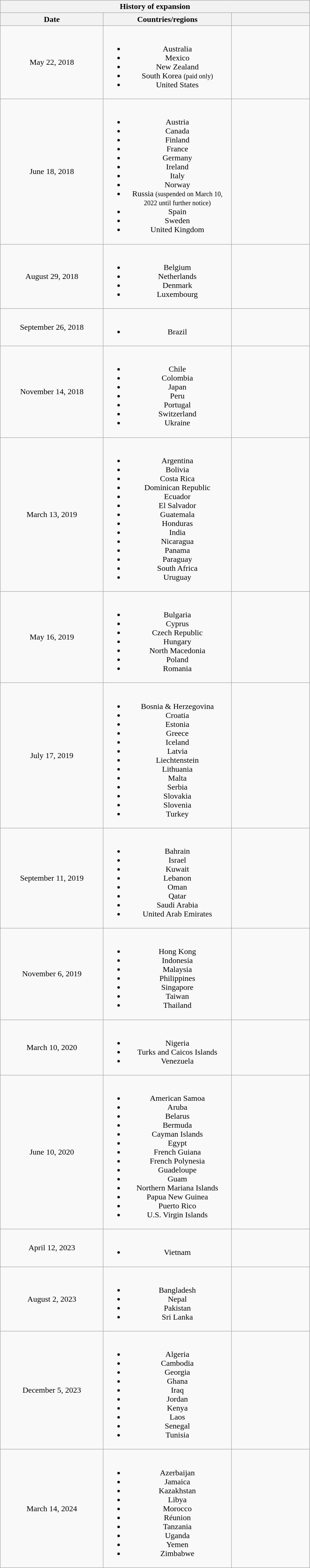<table class="wikitable" style="text-align: center">
<tr>
<th colspan=3>History of expansion</th>
</tr>
<tr>
<th style="width:200px;">Date</th>
<th style="width:250px;">Countries/regions</th>
<th style="width:150px;"></th>
</tr>
<tr>
<td>May 22, 2018</td>
<td><br><ul><li> Australia</li><li> Mexico</li><li> New Zealand</li><li> South Korea <small>(paid only)</small></li><li> United States</li></ul></td>
<td></td>
</tr>
<tr>
<td>June 18, 2018</td>
<td><br><ul><li> Austria</li><li> Canada</li><li> Finland</li><li> France</li><li> Germany</li><li> Ireland</li><li> Italy</li><li> Norway</li><li> Russia <small>(suspended on March 10, 2022 until further notice)</small></li><li> Spain</li><li> Sweden</li><li> United Kingdom</li></ul></td>
<td></td>
</tr>
<tr>
<td>August 29, 2018</td>
<td><br><ul><li> Belgium</li><li> Netherlands</li><li> Denmark</li><li> Luxembourg</li></ul></td>
<td></td>
</tr>
<tr>
<td>September 26, 2018</td>
<td><br><ul><li> Brazil</li></ul></td>
<td></td>
</tr>
<tr>
<td>November 14, 2018</td>
<td><br><ul><li> Chile</li><li> Colombia</li><li> Japan</li><li> Peru</li><li> Portugal</li><li> Switzerland</li><li> Ukraine</li></ul></td>
<td></td>
</tr>
<tr>
<td>March 13, 2019</td>
<td><br><ul><li> Argentina</li><li> Bolivia</li><li> Costa Rica</li><li> Dominican Republic</li><li> Ecuador</li><li> El Salvador</li><li> Guatemala</li><li> Honduras</li><li> India</li><li> Nicaragua</li><li> Panama</li><li> Paraguay</li><li> South Africa</li><li> Uruguay</li></ul></td>
<td></td>
</tr>
<tr>
<td>May 16, 2019</td>
<td><br><ul><li> Bulgaria</li><li> Cyprus</li><li> Czech Republic</li><li> Hungary</li><li> North Macedonia</li><li> Poland</li><li> Romania</li></ul></td>
<td></td>
</tr>
<tr>
<td>July 17, 2019</td>
<td><br><ul><li> Bosnia & Herzegovina</li><li> Croatia</li><li> Estonia</li><li> Greece</li><li> Iceland</li><li> Latvia</li><li> Liechtenstein</li><li> Lithuania</li><li> Malta</li><li> Serbia</li><li> Slovakia</li><li> Slovenia</li><li> Turkey</li></ul></td>
<td></td>
</tr>
<tr>
<td>September 11, 2019</td>
<td><br><ul><li> Bahrain</li><li> Israel</li><li> Kuwait</li><li> Lebanon</li><li> Oman</li><li> Qatar</li><li> Saudi Arabia</li><li> United Arab Emirates</li></ul></td>
<td></td>
</tr>
<tr>
<td>November 6, 2019</td>
<td><br><ul><li> Hong Kong</li><li> Indonesia</li><li> Malaysia</li><li> Philippines</li><li> Singapore</li><li> Taiwan</li><li> Thailand</li></ul></td>
<td></td>
</tr>
<tr>
<td>March 10, 2020</td>
<td><br><ul><li> Nigeria</li><li> Turks and Caicos Islands</li><li> Venezuela</li></ul></td>
<td></td>
</tr>
<tr>
<td>June 10, 2020</td>
<td><br><ul><li> American Samoa</li><li> Aruba</li><li> Belarus</li><li> Bermuda</li><li> Cayman Islands</li><li> Egypt</li><li> French Guiana</li><li> French Polynesia</li><li> Guadeloupe</li><li> Guam</li><li> Northern Mariana Islands</li><li> Papua New Guinea</li><li> Puerto Rico</li><li> U.S. Virgin Islands</li></ul></td>
<td></td>
</tr>
<tr>
<td>April 12, 2023</td>
<td><br><ul><li> Vietnam</li></ul></td>
<td></td>
</tr>
<tr>
<td>August 2, 2023</td>
<td><br><ul><li> Bangladesh</li><li> Nepal</li><li> Pakistan</li><li> Sri Lanka</li></ul></td>
<td></td>
</tr>
<tr>
<td>December 5, 2023</td>
<td><br><ul><li> Algeria</li><li> Cambodia</li><li> Georgia</li><li> Ghana</li><li> Iraq</li><li> Jordan</li><li> Kenya</li><li> Laos</li><li> Senegal</li><li> Tunisia</li></ul></td>
<td></td>
</tr>
<tr>
<td>March 14, 2024</td>
<td><br><ul><li> Azerbaijan</li><li> Jamaica</li><li> Kazakhstan</li><li> Libya</li><li> Morocco</li><li> Réunion</li><li> Tanzania</li><li> Uganda</li><li> Yemen</li><li> Zimbabwe</li></ul></td>
<td></td>
</tr>
</table>
